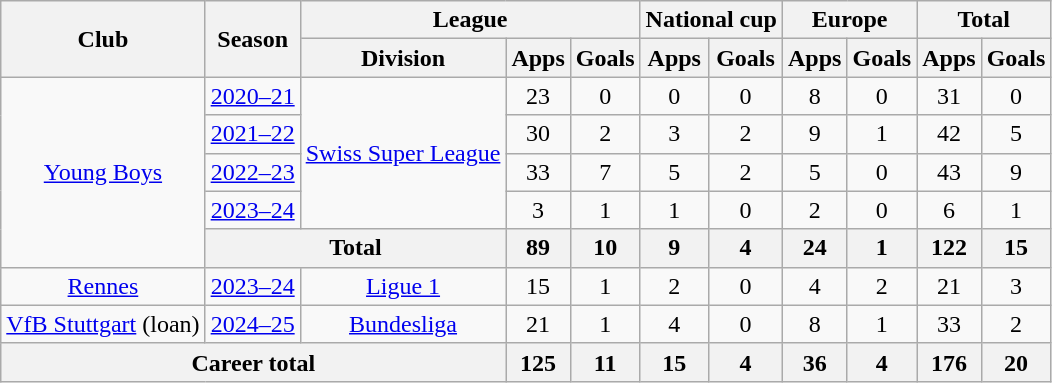<table class="wikitable" style="text-align:center">
<tr>
<th rowspan="2">Club</th>
<th rowspan="2">Season</th>
<th colspan="3">League</th>
<th colspan="2">National cup</th>
<th colspan="2">Europe</th>
<th colspan="2">Total</th>
</tr>
<tr>
<th>Division</th>
<th>Apps</th>
<th>Goals</th>
<th>Apps</th>
<th>Goals</th>
<th>Apps</th>
<th>Goals</th>
<th>Apps</th>
<th>Goals</th>
</tr>
<tr>
<td rowspan="5"><a href='#'>Young Boys</a></td>
<td><a href='#'>2020–21</a></td>
<td rowspan="4"><a href='#'>Swiss Super League</a></td>
<td>23</td>
<td>0</td>
<td>0</td>
<td>0</td>
<td>8</td>
<td>0</td>
<td>31</td>
<td>0</td>
</tr>
<tr>
<td><a href='#'>2021–22</a></td>
<td>30</td>
<td>2</td>
<td>3</td>
<td>2</td>
<td>9</td>
<td>1</td>
<td>42</td>
<td>5</td>
</tr>
<tr>
<td><a href='#'>2022–23</a></td>
<td>33</td>
<td>7</td>
<td>5</td>
<td>2</td>
<td>5</td>
<td>0</td>
<td>43</td>
<td>9</td>
</tr>
<tr>
<td><a href='#'>2023–24</a></td>
<td>3</td>
<td>1</td>
<td>1</td>
<td>0</td>
<td>2</td>
<td>0</td>
<td>6</td>
<td>1</td>
</tr>
<tr>
<th colspan="2">Total</th>
<th>89</th>
<th>10</th>
<th>9</th>
<th>4</th>
<th>24</th>
<th>1</th>
<th>122</th>
<th>15</th>
</tr>
<tr>
<td><a href='#'>Rennes</a></td>
<td><a href='#'>2023–24</a></td>
<td><a href='#'>Ligue 1</a></td>
<td>15</td>
<td>1</td>
<td>2</td>
<td>0</td>
<td>4</td>
<td>2</td>
<td>21</td>
<td>3</td>
</tr>
<tr>
<td><a href='#'>VfB Stuttgart</a> (loan)</td>
<td><a href='#'>2024–25</a></td>
<td><a href='#'>Bundesliga</a></td>
<td>21</td>
<td>1</td>
<td>4</td>
<td>0</td>
<td>8</td>
<td>1</td>
<td>33</td>
<td>2</td>
</tr>
<tr>
<th colspan="3">Career total</th>
<th>125</th>
<th>11</th>
<th>15</th>
<th>4</th>
<th>36</th>
<th>4</th>
<th>176</th>
<th>20</th>
</tr>
</table>
